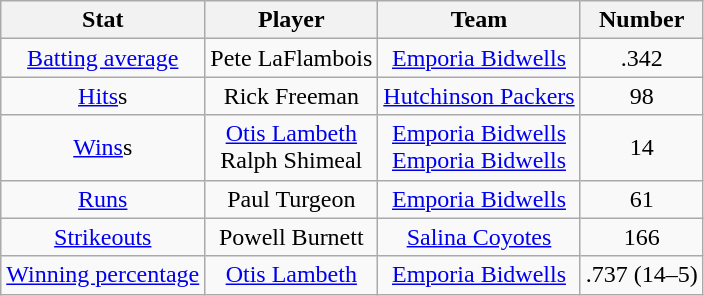<table class="wikitable">
<tr>
<th>Stat</th>
<th>Player</th>
<th>Team</th>
<th>Number</th>
</tr>
<tr align=center>
<td><a href='#'>Batting average</a></td>
<td>Pete LaFlambois</td>
<td><a href='#'>Emporia Bidwells</a></td>
<td>.342</td>
</tr>
<tr align=center>
<td><a href='#'>Hits</a>s</td>
<td>Rick Freeman</td>
<td><a href='#'>Hutchinson Packers</a></td>
<td>98</td>
</tr>
<tr align=center>
<td><a href='#'>Wins</a>s</td>
<td><a href='#'>Otis Lambeth</a> <br> Ralph Shimeal</td>
<td><a href='#'>Emporia Bidwells</a><br><a href='#'>Emporia Bidwells</a></td>
<td>14</td>
</tr>
<tr align=center>
<td><a href='#'>Runs</a></td>
<td>Paul Turgeon</td>
<td><a href='#'>Emporia Bidwells</a></td>
<td>61</td>
</tr>
<tr align=center>
<td><a href='#'>Strikeouts</a></td>
<td>Powell Burnett</td>
<td><a href='#'>Salina Coyotes</a></td>
<td>166</td>
</tr>
<tr align=center>
<td><a href='#'>Winning percentage</a></td>
<td><a href='#'>Otis Lambeth</a></td>
<td><a href='#'>Emporia Bidwells</a></td>
<td>.737 (14–5)</td>
</tr>
</table>
